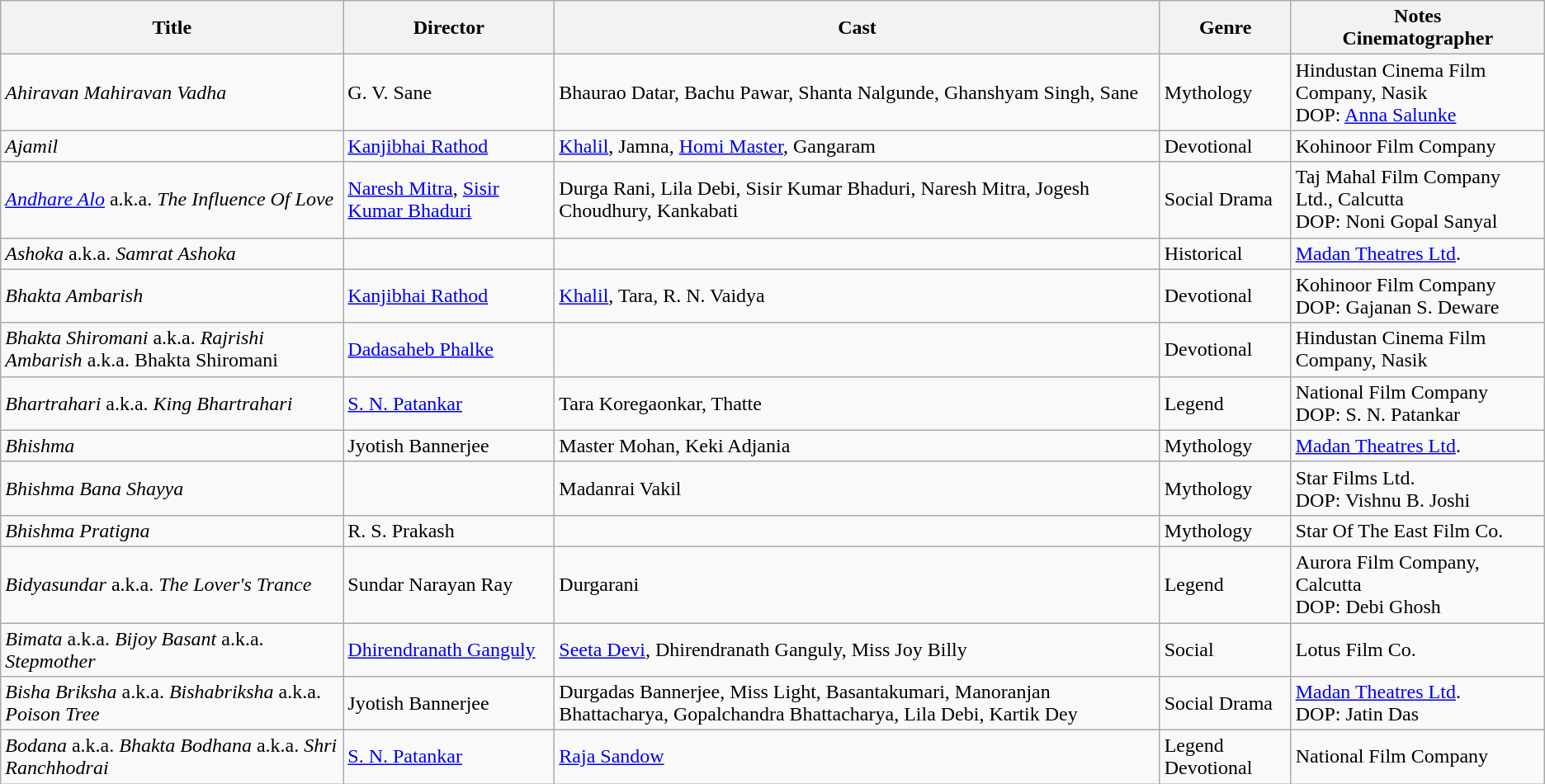<table class="wikitable">
<tr>
<th>Title</th>
<th>Director</th>
<th>Cast</th>
<th>Genre</th>
<th>Notes<br>Cinematographer</th>
</tr>
<tr>
<td><em>Ahiravan Mahiravan Vadha</em></td>
<td>G. V. Sane</td>
<td>Bhaurao Datar, Bachu Pawar, Shanta Nalgunde, Ghanshyam Singh, Sane</td>
<td>Mythology</td>
<td>Hindustan Cinema Film Company, Nasik<br>DOP: <a href='#'>Anna Salunke</a></td>
</tr>
<tr>
<td><em>Ajamil</em></td>
<td><a href='#'>Kanjibhai Rathod</a></td>
<td><a href='#'>Khalil</a>, Jamna, <a href='#'>Homi Master</a>, Gangaram</td>
<td>Devotional</td>
<td>Kohinoor Film Company</td>
</tr>
<tr>
<td><em><a href='#'>Andhare Alo</a></em> a.k.a. <em>The Influence Of Love</em></td>
<td><a href='#'>Naresh Mitra</a>, <a href='#'>Sisir Kumar Bhaduri</a></td>
<td>Durga Rani, Lila Debi, Sisir Kumar Bhaduri, Naresh Mitra, Jogesh Choudhury, Kankabati</td>
<td>Social Drama</td>
<td>Taj Mahal Film Company Ltd., Calcutta<br>DOP: Noni Gopal Sanyal</td>
</tr>
<tr>
<td><em>Ashoka</em> a.k.a. <em>Samrat Ashoka</em></td>
<td></td>
<td></td>
<td>Historical</td>
<td><a href='#'>Madan Theatres Ltd</a>.</td>
</tr>
<tr>
<td><em>Bhakta Ambarish</em></td>
<td><a href='#'>Kanjibhai Rathod</a></td>
<td><a href='#'>Khalil</a>, Tara, R. N. Vaidya</td>
<td>Devotional</td>
<td>Kohinoor Film Company<br>DOP: Gajanan S. Deware</td>
</tr>
<tr>
<td><em>Bhakta Shiromani</em> a.k.a. <em>Rajrishi Ambarish</em> a.k.a. Bhakta Shiromani</td>
<td><a href='#'>Dadasaheb Phalke</a></td>
<td></td>
<td>Devotional</td>
<td>Hindustan Cinema Film Company, Nasik</td>
</tr>
<tr>
<td><em>Bhartrahari</em> a.k.a. <em>King Bhartrahari</em></td>
<td><a href='#'>S. N. Patankar</a></td>
<td>Tara Koregaonkar, Thatte</td>
<td>Legend</td>
<td>National Film Company<br>DOP: S. N. Patankar</td>
</tr>
<tr>
<td><em>Bhishma</em></td>
<td>Jyotish Bannerjee</td>
<td>Master Mohan, Keki Adjania</td>
<td>Mythology</td>
<td><a href='#'>Madan Theatres Ltd</a>.</td>
</tr>
<tr>
<td><em>Bhishma Bana Shayya</em></td>
<td></td>
<td>Madanrai Vakil</td>
<td>Mythology</td>
<td>Star Films Ltd.<br>DOP: Vishnu B. Joshi</td>
</tr>
<tr>
<td><em>Bhishma Pratigna</em></td>
<td>R. S. Prakash</td>
<td></td>
<td>Mythology</td>
<td>Star Of The East Film Co.</td>
</tr>
<tr>
<td><em>Bidyasundar</em> a.k.a. <em>The Lover's Trance</em></td>
<td>Sundar Narayan Ray</td>
<td>Durgarani</td>
<td>Legend</td>
<td>Aurora Film Company, Calcutta<br>DOP: Debi Ghosh</td>
</tr>
<tr>
<td><em>Bimata</em> a.k.a. <em>Bijoy Basant</em> a.k.a. <em>Stepmother</em></td>
<td><a href='#'>Dhirendranath Ganguly</a></td>
<td><a href='#'>Seeta Devi</a>, Dhirendranath Ganguly, Miss Joy Billy</td>
<td>Social</td>
<td>Lotus Film Co.</td>
</tr>
<tr>
<td><em>Bisha Briksha</em> a.k.a. <em>Bishabriksha</em> a.k.a. <em>Poison Tree</em></td>
<td>Jyotish Bannerjee</td>
<td>Durgadas Bannerjee, Miss Light, Basantakumari, Manoranjan Bhattacharya, Gopalchandra Bhattacharya, Lila Debi, Kartik Dey</td>
<td>Social Drama</td>
<td><a href='#'>Madan Theatres Ltd</a>.<br>DOP: Jatin Das</td>
</tr>
<tr>
<td><em>Bodana</em> a.k.a. <em>Bhakta Bodhana</em> a.k.a. <em>Shri Ranchhodrai</em></td>
<td><a href='#'>S. N. Patankar</a></td>
<td><a href='#'>Raja Sandow</a></td>
<td>Legend Devotional</td>
<td>National Film Company</td>
</tr>
</table>
